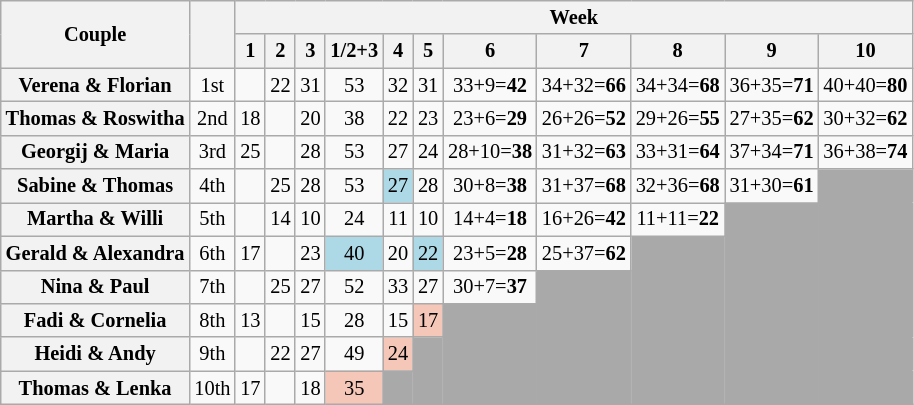<table class="wikitable sortable" style="text-align:center; font-size:85%">
<tr>
<th rowspan="2" scope="col" style="text-align:center; ">Couple</th>
<th rowspan="2" scope="col" style="text-align:center; "></th>
<th colspan="11" style="text-align:center; ">Week</th>
</tr>
<tr>
<th scope="col">1</th>
<th scope="col">2</th>
<th scope="col">3</th>
<th scope="col">1/2+3</th>
<th scope="col">4</th>
<th scope="col">5</th>
<th scope="col">6</th>
<th scope="col">7</th>
<th scope="col">8</th>
<th scope="col">9</th>
<th scope="col">10</th>
</tr>
<tr>
<th scope="row">Verena & Florian</th>
<td>1st</td>
<td></td>
<td>22</td>
<td>31</td>
<td>53</td>
<td>32</td>
<td>31</td>
<td>33+9=<strong>42</strong></td>
<td>34+32=<strong>66</strong></td>
<td>34+34=<strong>68</strong></td>
<td>36+35=<strong>71</strong></td>
<td>40+40=<strong>80</strong></td>
</tr>
<tr>
<th scope="row">Thomas & Roswitha</th>
<td>2nd</td>
<td>18</td>
<td></td>
<td>20</td>
<td>38</td>
<td>22</td>
<td>23</td>
<td>23+6=<strong>29</strong></td>
<td>26+26=<strong>52</strong></td>
<td>29+26=<strong>55</strong></td>
<td>27+35=<strong>62</strong></td>
<td>30+32=<strong>62</strong></td>
</tr>
<tr>
<th scope="row">Georgij & Maria</th>
<td>3rd</td>
<td>25</td>
<td></td>
<td>28</td>
<td>53</td>
<td>27</td>
<td>24</td>
<td>28+10=<strong>38</strong></td>
<td>31+32=<strong>63</strong></td>
<td>33+31=<strong>64</strong></td>
<td>37+34=<strong>71</strong></td>
<td>36+38=<strong>74</strong></td>
</tr>
<tr>
<th scope="row">Sabine & Thomas</th>
<td>4th</td>
<td></td>
<td>25</td>
<td>28</td>
<td>53</td>
<td bgcolor="lightblue">27</td>
<td>28</td>
<td>30+8=<strong>38</strong></td>
<td>31+37=<strong>68</strong></td>
<td>32+36=<strong>68</strong></td>
<td>31+30=<strong>61</strong></td>
<td rowspan="7" bgcolor="darkgray"></td>
</tr>
<tr>
<th scope="row">Martha & Willi</th>
<td>5th</td>
<td></td>
<td>14</td>
<td>10</td>
<td>24</td>
<td>11</td>
<td>10</td>
<td>14+4=<strong>18</strong></td>
<td>16+26=<strong>42</strong></td>
<td>11+11=<strong>22</strong></td>
<td rowspan="6" bgcolor="darkgray"></td>
</tr>
<tr>
<th scope="row">Gerald & Alexandra</th>
<td>6th</td>
<td>17</td>
<td></td>
<td>23</td>
<td bgcolor="lightblue">40</td>
<td>20</td>
<td bgcolor="lightblue">22</td>
<td>23+5=<strong>28</strong></td>
<td>25+37=<strong>62</strong></td>
<td rowspan="5" bgcolor="darkgray"></td>
</tr>
<tr>
<th scope="row">Nina & Paul</th>
<td>7th</td>
<td></td>
<td>25</td>
<td>27</td>
<td>52</td>
<td>33</td>
<td>27</td>
<td>30+7=<strong>37</strong></td>
<td rowspan="4" bgcolor="darkgray"></td>
</tr>
<tr>
<th scope="row">Fadi & Cornelia</th>
<td>8th</td>
<td>13</td>
<td></td>
<td>15</td>
<td>28</td>
<td>15</td>
<td bgcolor="f4c7b8">17</td>
<td rowspan="3" bgcolor="darkgray"></td>
</tr>
<tr>
<th scope="row">Heidi & Andy</th>
<td>9th</td>
<td></td>
<td>22</td>
<td>27</td>
<td>49</td>
<td bgcolor="f4c7b8">24</td>
<td rowspan="2" bgcolor="darkgray"></td>
</tr>
<tr>
<th scope="row">Thomas & Lenka</th>
<td>10th</td>
<td>17</td>
<td></td>
<td>18</td>
<td bgcolor="f4c7b8">35</td>
<td bgcolor="darkgray"></td>
</tr>
</table>
